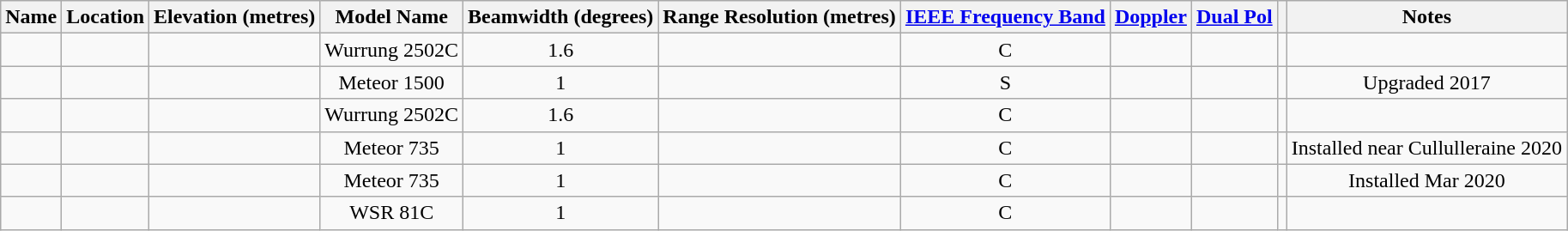<table class="wikitable sortable" style="text-align:center">
<tr>
<th>Name</th>
<th>Location</th>
<th>Elevation (metres)</th>
<th>Model Name</th>
<th>Beamwidth (degrees)</th>
<th>Range Resolution (metres)</th>
<th><a href='#'>IEEE Frequency Band</a></th>
<th><a href='#'>Doppler</a></th>
<th><a href='#'>Dual Pol</a></th>
<th></th>
<th>Notes</th>
</tr>
<tr>
<td></td>
<td></td>
<td></td>
<td>Wurrung 2502C</td>
<td>1.6</td>
<td></td>
<td>C</td>
<td></td>
<td></td>
<td></td>
<td></td>
</tr>
<tr>
<td></td>
<td></td>
<td></td>
<td>Meteor 1500</td>
<td>1</td>
<td></td>
<td>S</td>
<td></td>
<td></td>
<td></td>
<td>Upgraded 2017</td>
</tr>
<tr>
<td></td>
<td></td>
<td></td>
<td>Wurrung 2502C</td>
<td>1.6</td>
<td></td>
<td>C</td>
<td></td>
<td></td>
<td></td>
<td></td>
</tr>
<tr>
<td></td>
<td></td>
<td></td>
<td>Meteor 735</td>
<td>1</td>
<td></td>
<td>C</td>
<td></td>
<td></td>
<td></td>
<td>Installed near Cullulleraine 2020</td>
</tr>
<tr>
<td></td>
<td></td>
<td></td>
<td>Meteor 735</td>
<td>1</td>
<td></td>
<td>C</td>
<td></td>
<td></td>
<td></td>
<td>Installed Mar 2020</td>
</tr>
<tr>
<td></td>
<td></td>
<td></td>
<td>WSR 81C</td>
<td>1</td>
<td></td>
<td>C</td>
<td></td>
<td></td>
<td></td>
<td></td>
</tr>
</table>
